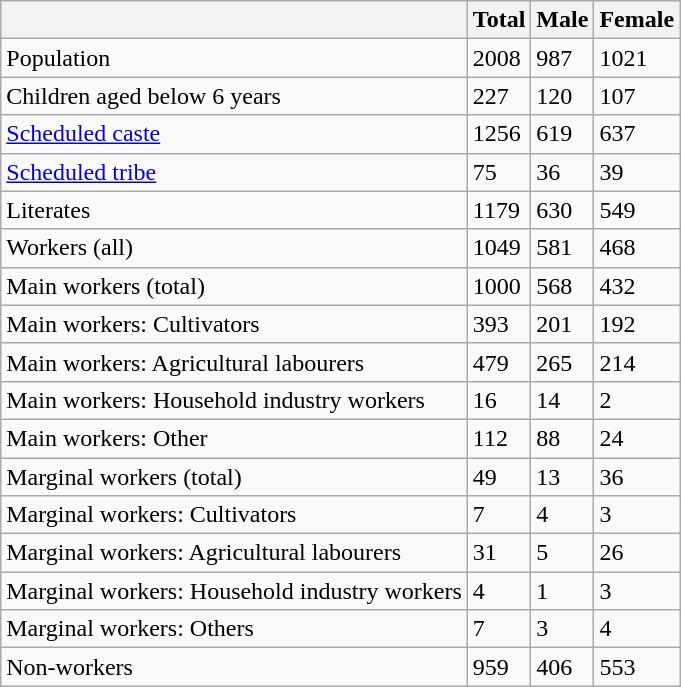<table class="wikitable sortable">
<tr>
<th></th>
<th>Total</th>
<th>Male</th>
<th>Female</th>
</tr>
<tr>
<td>Population</td>
<td>2008</td>
<td>987</td>
<td>1021</td>
</tr>
<tr>
<td>Children aged below 6 years</td>
<td>227</td>
<td>120</td>
<td>107</td>
</tr>
<tr>
<td><a href='#'>Scheduled caste</a></td>
<td>1256</td>
<td>619</td>
<td>637</td>
</tr>
<tr>
<td><a href='#'>Scheduled tribe</a></td>
<td>75</td>
<td>36</td>
<td>39</td>
</tr>
<tr>
<td>Literates</td>
<td>1179</td>
<td>630</td>
<td>549</td>
</tr>
<tr>
<td>Workers (all)</td>
<td>1049</td>
<td>581</td>
<td>468</td>
</tr>
<tr>
<td>Main workers (total)</td>
<td>1000</td>
<td>568</td>
<td>432</td>
</tr>
<tr>
<td>Main workers: Cultivators</td>
<td>393</td>
<td>201</td>
<td>192</td>
</tr>
<tr>
<td>Main workers: Agricultural labourers</td>
<td>479</td>
<td>265</td>
<td>214</td>
</tr>
<tr>
<td>Main workers: Household industry workers</td>
<td>16</td>
<td>14</td>
<td>2</td>
</tr>
<tr>
<td>Main workers: Other</td>
<td>112</td>
<td>88</td>
<td>24</td>
</tr>
<tr>
<td>Marginal workers (total)</td>
<td>49</td>
<td>13</td>
<td>36</td>
</tr>
<tr>
<td>Marginal workers: Cultivators</td>
<td>7</td>
<td>4</td>
<td>3</td>
</tr>
<tr>
<td>Marginal workers: Agricultural labourers</td>
<td>31</td>
<td>5</td>
<td>26</td>
</tr>
<tr>
<td>Marginal workers: Household industry workers</td>
<td>4</td>
<td>1</td>
<td>3</td>
</tr>
<tr>
<td>Marginal workers: Others</td>
<td>7</td>
<td>3</td>
<td>4</td>
</tr>
<tr>
<td>Non-workers</td>
<td>959</td>
<td>406</td>
<td>553</td>
</tr>
</table>
